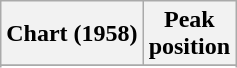<table class="wikitable sortable">
<tr>
<th align="center">Chart (1958)</th>
<th align="center">Peak<br>position</th>
</tr>
<tr>
</tr>
<tr>
</tr>
<tr>
</tr>
<tr>
</tr>
<tr>
</tr>
</table>
